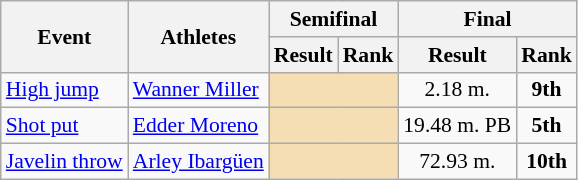<table class="wikitable" border="1" style="font-size:90%">
<tr>
<th rowspan=2>Event</th>
<th rowspan=2>Athletes</th>
<th colspan=2>Semifinal</th>
<th colspan=2>Final</th>
</tr>
<tr>
<th>Result</th>
<th>Rank</th>
<th>Result</th>
<th>Rank</th>
</tr>
<tr>
<td><a href='#'>High jump</a></td>
<td><a href='#'>Wanner Miller</a></td>
<td align=center colspan=2 bgcolor=wheat></td>
<td align=center>2.18 m.</td>
<td align=center><strong>9th</strong></td>
</tr>
<tr>
<td><a href='#'>Shot put</a></td>
<td><a href='#'>Edder Moreno</a></td>
<td colspan=2 bgcolor=wheat></td>
<td align=center>19.48 m. PB</td>
<td align=center><strong>5th</strong></td>
</tr>
<tr>
<td><a href='#'>Javelin throw</a></td>
<td><a href='#'>Arley Ibargüen</a></td>
<td align=center colspan=2 bgcolor=wheat></td>
<td align=center>72.93 m.</td>
<td align=center><strong>10th</strong></td>
</tr>
</table>
